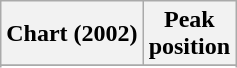<table class="wikitable sortable plainrowheaders">
<tr>
<th>Chart (2002)</th>
<th>Peak<br>position</th>
</tr>
<tr>
</tr>
<tr>
</tr>
<tr>
</tr>
<tr>
</tr>
</table>
